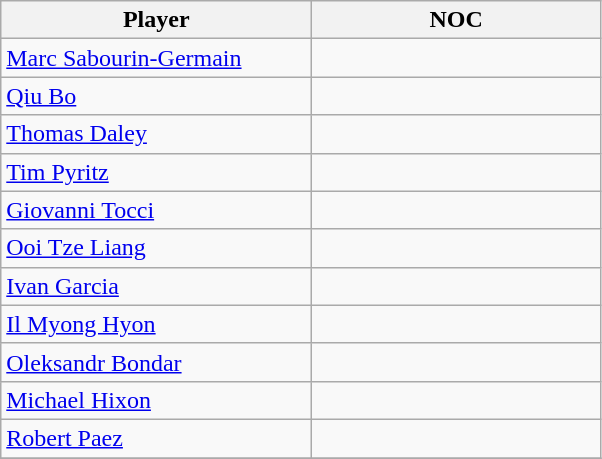<table class="wikitable">
<tr>
<th width=200>Player</th>
<th width=185>NOC</th>
</tr>
<tr>
<td><a href='#'>Marc Sabourin-Germain</a></td>
<td></td>
</tr>
<tr>
<td><a href='#'>Qiu Bo</a></td>
<td></td>
</tr>
<tr>
<td><a href='#'>Thomas Daley</a></td>
<td></td>
</tr>
<tr>
<td><a href='#'>Tim Pyritz</a></td>
<td></td>
</tr>
<tr>
<td><a href='#'>Giovanni Tocci</a></td>
<td></td>
</tr>
<tr>
<td><a href='#'>Ooi Tze Liang</a></td>
<td></td>
</tr>
<tr>
<td><a href='#'>Ivan Garcia</a></td>
<td></td>
</tr>
<tr>
<td><a href='#'>Il Myong Hyon</a></td>
<td></td>
</tr>
<tr>
<td><a href='#'>Oleksandr Bondar</a></td>
<td></td>
</tr>
<tr>
<td><a href='#'>Michael Hixon</a></td>
<td></td>
</tr>
<tr>
<td><a href='#'>Robert Paez</a></td>
<td></td>
</tr>
<tr>
</tr>
</table>
